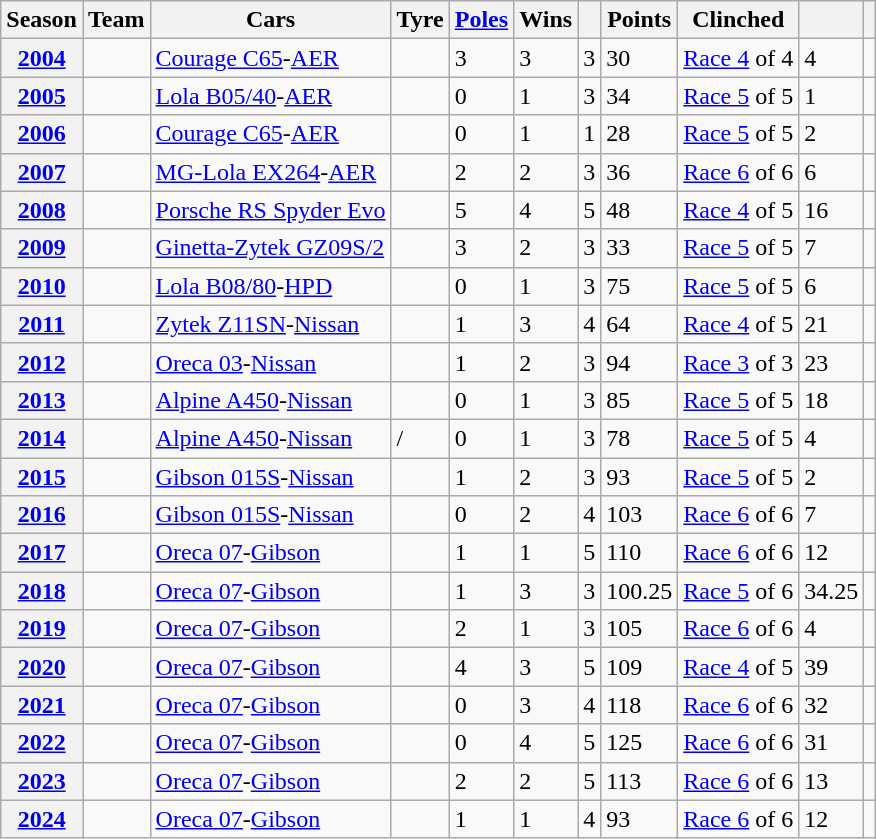<table class="wikitable sortable plainrowheaders"; text-align:center;">
<tr>
<th scope=col>Season</th>
<th scope=col>Team</th>
<th scope=col>Cars</th>
<th scope=col>Tyre</th>
<th scope=col><a href='#'>Poles</a></th>
<th scope=col>Wins</th>
<th scope=col></th>
<th scope=col>Points</th>
<th scope=col>Clinched</th>
<th scope=col></th>
<th scope=col class=unsortable></th>
</tr>
<tr>
<th scope=row style="text-align: center;"><a href='#'>2004</a></th>
<td></td>
<td><a href='#'>Courage C65</a>-<a href='#'>AER</a></td>
<td></td>
<td>3</td>
<td>3</td>
<td>3</td>
<td>30</td>
<td><a href='#'>Race 4</a> of 4</td>
<td>4</td>
<td style="text-align:center;"></td>
</tr>
<tr>
<th scope=row style="text-align: center;"><a href='#'>2005</a></th>
<td></td>
<td><a href='#'>Lola B05/40</a>-<a href='#'>AER</a></td>
<td></td>
<td>0</td>
<td>1</td>
<td>3</td>
<td>34</td>
<td><a href='#'>Race 5</a> of 5</td>
<td>1</td>
<td style="text-align:center;"></td>
</tr>
<tr>
<th scope=row style="text-align: center;"><a href='#'>2006</a></th>
<td></td>
<td><a href='#'>Courage C65</a>-<a href='#'>AER</a></td>
<td></td>
<td>0</td>
<td>1</td>
<td>1</td>
<td>28</td>
<td><a href='#'>Race 5</a> of 5</td>
<td>2</td>
<td style="text-align:center;"></td>
</tr>
<tr>
<th scope=row style="text-align: center;"><a href='#'>2007</a></th>
<td></td>
<td><a href='#'>MG-Lola EX264</a>-<a href='#'>AER</a></td>
<td></td>
<td>2</td>
<td>2</td>
<td>3</td>
<td>36</td>
<td><a href='#'>Race 6</a> of 6</td>
<td>6</td>
<td style="text-align:center;"></td>
</tr>
<tr>
<th scope=row style="text-align: center;"><a href='#'>2008</a></th>
<td></td>
<td><a href='#'>Porsche RS Spyder Evo</a></td>
<td></td>
<td>5</td>
<td>4</td>
<td>5</td>
<td>48</td>
<td><a href='#'>Race 4</a> of 5</td>
<td>16</td>
<td style="text-align:center;"></td>
</tr>
<tr>
<th scope=row style="text-align: center;"><a href='#'>2009</a></th>
<td></td>
<td><a href='#'>Ginetta-Zytek GZ09S/2</a></td>
<td></td>
<td>3</td>
<td>2</td>
<td>3</td>
<td>33</td>
<td><a href='#'>Race 5</a> of 5</td>
<td>7</td>
<td style="text-align:center;"></td>
</tr>
<tr>
<th scope=row style="text-align: center;"><a href='#'>2010</a></th>
<td></td>
<td><a href='#'>Lola B08/80</a>-<a href='#'>HPD</a></td>
<td></td>
<td>0</td>
<td>1</td>
<td>3</td>
<td>75</td>
<td><a href='#'>Race 5</a> of 5</td>
<td>6</td>
<td style="text-align:center;"></td>
</tr>
<tr>
<th scope=row style="text-align: center;"><a href='#'>2011</a></th>
<td></td>
<td><a href='#'>Zytek Z11SN</a>-<a href='#'>Nissan</a></td>
<td></td>
<td>1</td>
<td>3</td>
<td>4</td>
<td>64</td>
<td><a href='#'>Race 4</a> of 5</td>
<td>21</td>
<td style="text-align:center;"></td>
</tr>
<tr>
<th scope=row style="text-align: center;"><a href='#'>2012</a></th>
<td></td>
<td><a href='#'>Oreca 03</a>-<a href='#'>Nissan</a></td>
<td></td>
<td>1</td>
<td>2</td>
<td>3</td>
<td>94</td>
<td><a href='#'>Race 3</a> of 3</td>
<td>23</td>
<td style="text-align:center;"></td>
</tr>
<tr>
<th scope=row style="text-align: center;"><a href='#'>2013</a></th>
<td></td>
<td><a href='#'>Alpine A450</a>-<a href='#'>Nissan</a></td>
<td></td>
<td>0</td>
<td>1</td>
<td>3</td>
<td>85</td>
<td><a href='#'>Race 5</a> of 5</td>
<td>18</td>
<td style="text-align:center;"></td>
</tr>
<tr>
<th scope=row style="text-align: center;"><a href='#'>2014</a></th>
<td></td>
<td><a href='#'>Alpine A450</a>-<a href='#'>Nissan</a></td>
<td>/</td>
<td>0</td>
<td>1</td>
<td>3</td>
<td>78</td>
<td><a href='#'>Race 5</a> of 5</td>
<td>4</td>
<td style="text-align:center;"></td>
</tr>
<tr>
<th scope=row style="text-align: center;"><a href='#'>2015</a></th>
<td></td>
<td><a href='#'>Gibson 015S</a>-<a href='#'>Nissan</a></td>
<td></td>
<td>1</td>
<td>2</td>
<td>3</td>
<td>93</td>
<td><a href='#'>Race 5</a> of 5</td>
<td>2</td>
<td style="text-align:center;"></td>
</tr>
<tr>
<th scope=row style="text-align: center;"><a href='#'>2016</a></th>
<td></td>
<td><a href='#'>Gibson 015S</a>-<a href='#'>Nissan</a></td>
<td></td>
<td>0</td>
<td>2</td>
<td>4</td>
<td>103</td>
<td><a href='#'>Race 6</a> of 6</td>
<td>7</td>
<td style="text-align:center;"></td>
</tr>
<tr>
<th scope=row style="text-align: center;"><a href='#'>2017</a></th>
<td></td>
<td><a href='#'>Oreca 07</a>-<a href='#'>Gibson</a></td>
<td></td>
<td>1</td>
<td>1</td>
<td>5</td>
<td>110</td>
<td><a href='#'>Race 6</a> of 6</td>
<td>12</td>
<td style="text-align:center;"></td>
</tr>
<tr>
<th scope=row style="text-align: center;"><a href='#'>2018</a></th>
<td></td>
<td><a href='#'>Oreca 07</a>-<a href='#'>Gibson</a></td>
<td></td>
<td>1</td>
<td>3</td>
<td>3</td>
<td>100.25</td>
<td><a href='#'>Race 5</a> of 6</td>
<td>34.25</td>
<td style="text-align:center;"></td>
</tr>
<tr>
<th scope=row style="text-align: center;"><a href='#'>2019</a></th>
<td></td>
<td><a href='#'>Oreca 07</a>-<a href='#'>Gibson</a></td>
<td></td>
<td>2</td>
<td>1</td>
<td>3</td>
<td>105</td>
<td><a href='#'>Race 6</a> of 6</td>
<td>4</td>
<td style="text-align:center;"></td>
</tr>
<tr>
<th scope=row style="text-align: center;"><a href='#'>2020</a></th>
<td></td>
<td><a href='#'>Oreca 07</a>-<a href='#'>Gibson</a></td>
<td></td>
<td>4</td>
<td>3</td>
<td>5</td>
<td>109</td>
<td><a href='#'>Race 4</a> of 5</td>
<td>39</td>
<td style="text-align:center;"></td>
</tr>
<tr>
<th scope=row style="text-align: center;"><a href='#'>2021</a></th>
<td></td>
<td><a href='#'>Oreca 07</a>-<a href='#'>Gibson</a></td>
<td></td>
<td>0</td>
<td>3</td>
<td>4</td>
<td>118</td>
<td><a href='#'>Race 6</a> of 6</td>
<td>32</td>
<td style="text-align:center;"></td>
</tr>
<tr>
<th scope=row style="text-align: center;"><a href='#'>2022</a></th>
<td></td>
<td><a href='#'>Oreca 07</a>-<a href='#'>Gibson</a></td>
<td></td>
<td>0</td>
<td>4</td>
<td>5</td>
<td>125</td>
<td><a href='#'>Race 6</a> of 6</td>
<td>31</td>
<td style="text-align:center;"></td>
</tr>
<tr>
<th scope=row style="text-align: center;"><a href='#'>2023</a></th>
<td></td>
<td><a href='#'>Oreca 07</a>-<a href='#'>Gibson</a></td>
<td></td>
<td>2</td>
<td>2</td>
<td>5</td>
<td>113</td>
<td><a href='#'>Race 6</a> of 6</td>
<td>13</td>
<td style="text-align:center;"></td>
</tr>
<tr>
<th scope=row style="text-align: center;"><a href='#'>2024</a></th>
<td></td>
<td><a href='#'>Oreca 07</a>-<a href='#'>Gibson</a></td>
<td></td>
<td>1</td>
<td>1</td>
<td>4</td>
<td>93</td>
<td><a href='#'>Race 6</a> of 6</td>
<td>12</td>
<td style="text-align:center;"></td>
</tr>
</table>
